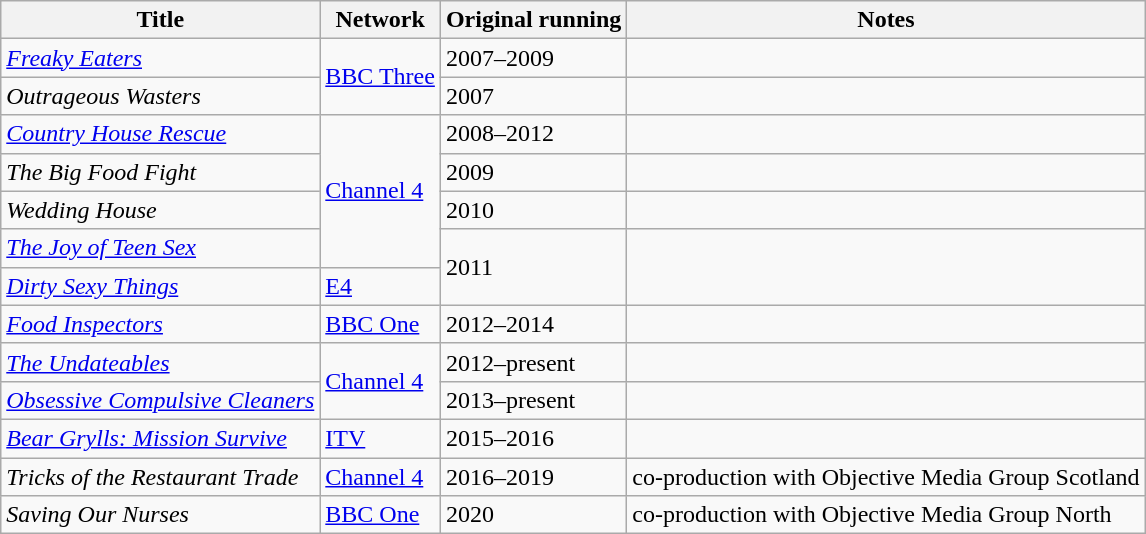<table class="wikitable sortable">
<tr>
<th>Title</th>
<th>Network</th>
<th>Original running</th>
<th>Notes</th>
</tr>
<tr>
<td><em><a href='#'>Freaky Eaters</a></em></td>
<td rowspan="2"><a href='#'>BBC Three</a></td>
<td>2007–2009</td>
<td></td>
</tr>
<tr>
<td><em>Outrageous Wasters</em></td>
<td>2007</td>
<td></td>
</tr>
<tr>
<td><em><a href='#'>Country House Rescue</a></em></td>
<td rowspan="4"><a href='#'>Channel 4</a></td>
<td>2008–2012</td>
<td></td>
</tr>
<tr>
<td><em>The Big Food Fight</em></td>
<td>2009</td>
<td></td>
</tr>
<tr>
<td><em>Wedding House</em></td>
<td>2010</td>
<td></td>
</tr>
<tr>
<td><em><a href='#'>The Joy of Teen Sex</a></em></td>
<td rowspan="2">2011</td>
</tr>
<tr>
<td><em><a href='#'>Dirty Sexy Things</a></em></td>
<td><a href='#'>E4</a></td>
</tr>
<tr>
<td><em><a href='#'>Food Inspectors</a></em></td>
<td><a href='#'>BBC One</a></td>
<td>2012–2014</td>
<td></td>
</tr>
<tr>
<td><em><a href='#'>The Undateables</a></em></td>
<td rowspan="2"><a href='#'>Channel 4</a></td>
<td>2012–present</td>
<td></td>
</tr>
<tr>
<td><em><a href='#'>Obsessive Compulsive Cleaners</a></em></td>
<td>2013–present</td>
<td></td>
</tr>
<tr>
<td><em><a href='#'>Bear Grylls: Mission Survive</a></em></td>
<td><a href='#'>ITV</a></td>
<td>2015–2016</td>
<td></td>
</tr>
<tr>
<td><em>Tricks of the Restaurant Trade</em></td>
<td><a href='#'>Channel 4</a></td>
<td>2016–2019</td>
<td>co-production with Objective Media Group Scotland</td>
</tr>
<tr>
<td><em>Saving Our Nurses</em></td>
<td><a href='#'>BBC One</a></td>
<td>2020</td>
<td>co-production with Objective Media Group North</td>
</tr>
</table>
